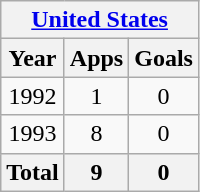<table class="wikitable" style="text-align:center">
<tr>
<th colspan=3><a href='#'>United States</a></th>
</tr>
<tr>
<th>Year</th>
<th>Apps</th>
<th>Goals</th>
</tr>
<tr>
<td>1992</td>
<td>1</td>
<td>0</td>
</tr>
<tr>
<td>1993</td>
<td>8</td>
<td>0</td>
</tr>
<tr>
<th>Total</th>
<th>9</th>
<th>0</th>
</tr>
</table>
